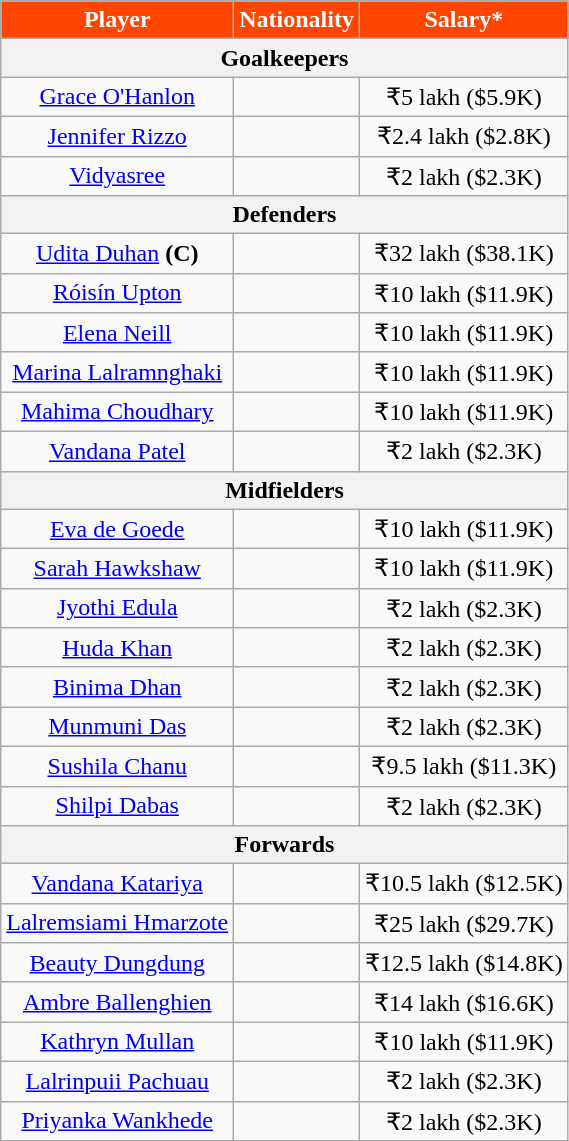<table class="wikitable" style="text-align:center;">
<tr>
<th style="background: #FF4500; color:#FFFFFF">Player</th>
<th style="background: #FF4500; color:#FFFFFF">Nationality</th>
<th style="background: #FF4500; color:#FFFFFF">Salary*</th>
</tr>
<tr>
<th colspan=3>Goalkeepers</th>
</tr>
<tr>
<td><a href='#'>Grace O'Hanlon</a></td>
<td></td>
<td>₹5 lakh ($5.9K)</td>
</tr>
<tr>
<td><a href='#'>Jennifer Rizzo</a></td>
<td></td>
<td>₹2.4 lakh ($2.8K)</td>
</tr>
<tr>
<td><a href='#'>Vidyasree</a></td>
<td></td>
<td>₹2 lakh ($2.3K)</td>
</tr>
<tr>
<th colspan=3>Defenders</th>
</tr>
<tr>
<td><a href='#'>Udita Duhan</a> <strong>(C)</strong></td>
<td></td>
<td>₹32 lakh ($38.1K)</td>
</tr>
<tr>
<td><a href='#'>Róisín Upton</a></td>
<td></td>
<td>₹10 lakh ($11.9K)</td>
</tr>
<tr>
<td><a href='#'>Elena Neill</a></td>
<td></td>
<td>₹10 lakh ($11.9K)</td>
</tr>
<tr>
<td><a href='#'>Marina Lalramnghaki</a></td>
<td></td>
<td>₹10 lakh ($11.9K)</td>
</tr>
<tr>
<td><a href='#'>Mahima Choudhary</a></td>
<td></td>
<td>₹10 lakh ($11.9K)</td>
</tr>
<tr>
<td><a href='#'>Vandana Patel</a></td>
<td></td>
<td>₹2 lakh ($2.3K)</td>
</tr>
<tr>
<th colspan=3>Midfielders</th>
</tr>
<tr>
<td><a href='#'>Eva de Goede</a></td>
<td></td>
<td>₹10 lakh ($11.9K)</td>
</tr>
<tr>
<td><a href='#'>Sarah Hawkshaw</a></td>
<td></td>
<td>₹10 lakh ($11.9K)</td>
</tr>
<tr>
<td><a href='#'>Jyothi Edula</a></td>
<td></td>
<td>₹2 lakh ($2.3K)</td>
</tr>
<tr>
<td><a href='#'>Huda Khan</a></td>
<td></td>
<td>₹2 lakh ($2.3K)</td>
</tr>
<tr>
<td><a href='#'>Binima Dhan</a></td>
<td></td>
<td>₹2 lakh ($2.3K)</td>
</tr>
<tr>
<td><a href='#'>Munmuni Das</a></td>
<td></td>
<td>₹2 lakh ($2.3K)</td>
</tr>
<tr>
<td><a href='#'>Sushila Chanu</a></td>
<td></td>
<td>₹9.5 lakh ($11.3K)</td>
</tr>
<tr>
<td><a href='#'>Shilpi Dabas</a></td>
<td></td>
<td>₹2 lakh ($2.3K)</td>
</tr>
<tr>
<th colspan=3>Forwards</th>
</tr>
<tr>
<td><a href='#'>Vandana Katariya</a></td>
<td></td>
<td>₹10.5 lakh ($12.5K)</td>
</tr>
<tr>
<td><a href='#'>Lalremsiami Hmarzote</a></td>
<td></td>
<td>₹25 lakh ($29.7K)</td>
</tr>
<tr>
<td><a href='#'>Beauty Dungdung</a></td>
<td></td>
<td>₹12.5 lakh ($14.8K)</td>
</tr>
<tr>
<td><a href='#'>Ambre Ballenghien</a></td>
<td></td>
<td>₹14 lakh ($16.6K)</td>
</tr>
<tr>
<td><a href='#'>Kathryn Mullan</a></td>
<td></td>
<td>₹10 lakh ($11.9K)</td>
</tr>
<tr>
<td><a href='#'>Lalrinpuii Pachuau</a></td>
<td></td>
<td>₹2 lakh ($2.3K)</td>
</tr>
<tr>
<td><a href='#'>Priyanka Wankhede</a></td>
<td></td>
<td>₹2 lakh ($2.3K)</td>
</tr>
</table>
